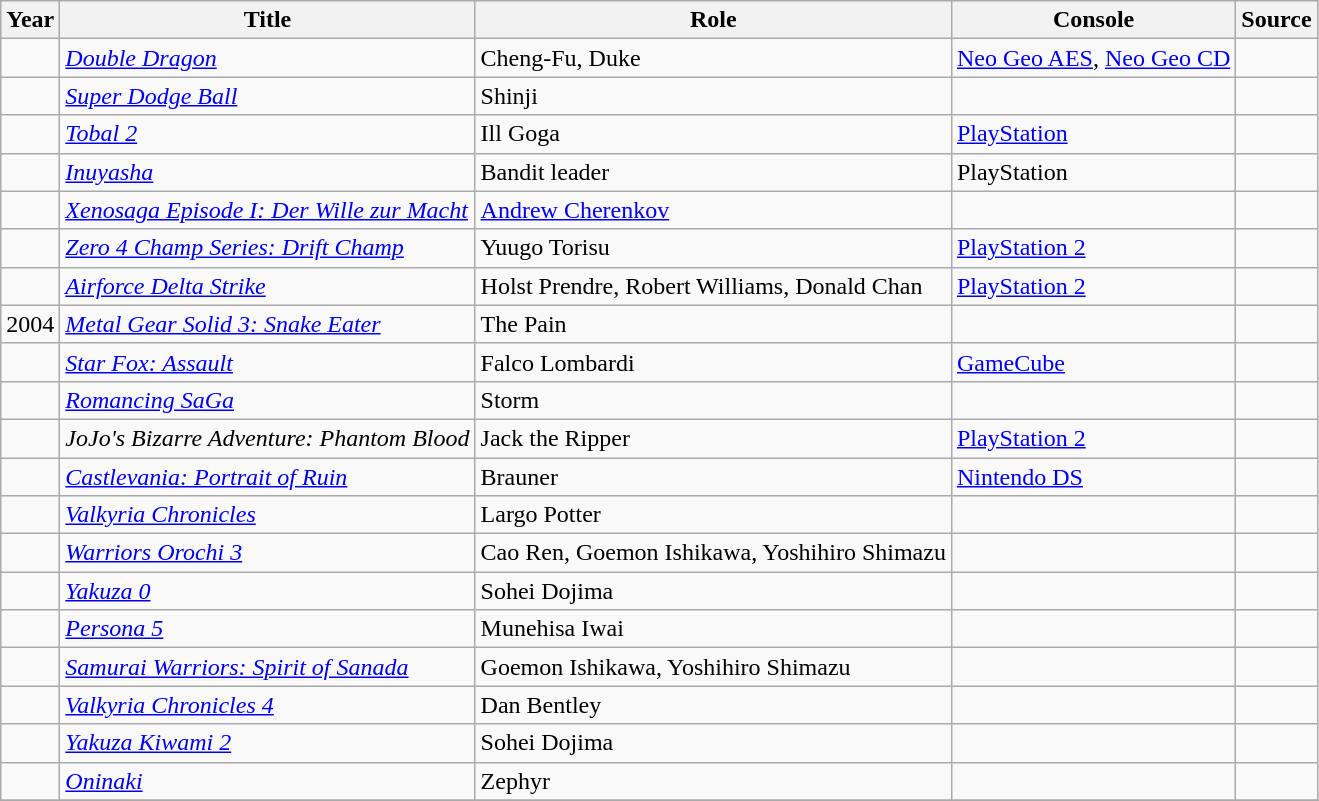<table class="wikitable sortable">
<tr>
<th>Year</th>
<th>Title</th>
<th>Role</th>
<th>Console</th>
<th>Source</th>
</tr>
<tr>
<td></td>
<td><em><a href='#'>Double Dragon</a></em></td>
<td>Cheng-Fu, Duke</td>
<td><a href='#'>Neo Geo AES</a>, <a href='#'>Neo Geo CD</a></td>
<td></td>
</tr>
<tr>
<td></td>
<td><em><a href='#'>Super Dodge Ball</a></em></td>
<td>Shinji</td>
<td></td>
<td></td>
</tr>
<tr>
<td></td>
<td><em><a href='#'>Tobal 2</a></em></td>
<td>Ill Goga</td>
<td><a href='#'>PlayStation</a></td>
<td></td>
</tr>
<tr>
<td></td>
<td><em><a href='#'>Inuyasha</a></em></td>
<td>Bandit leader</td>
<td>PlayStation</td>
<td></td>
</tr>
<tr>
<td></td>
<td><em><a href='#'>Xenosaga Episode I: Der Wille zur Macht</a></em></td>
<td><a href='#'>Andrew Cherenkov</a></td>
<td></td>
<td></td>
</tr>
<tr>
<td></td>
<td><em><a href='#'>Zero 4 Champ Series: Drift Champ</a></em></td>
<td>Yuugo Torisu</td>
<td><a href='#'>PlayStation 2</a></td>
<td></td>
</tr>
<tr>
<td></td>
<td><em><a href='#'>Airforce Delta Strike</a></em></td>
<td>Holst Prendre, Robert Williams, Donald Chan</td>
<td><a href='#'>PlayStation 2</a></td>
<td></td>
</tr>
<tr>
<td>2004</td>
<td><em><a href='#'>Metal Gear Solid 3: Snake Eater</a></em></td>
<td>The Pain</td>
<td></td>
<td></td>
</tr>
<tr>
<td></td>
<td><em><a href='#'>Star Fox: Assault</a></em></td>
<td>Falco Lombardi</td>
<td><a href='#'>GameCube</a></td>
<td></td>
</tr>
<tr>
<td></td>
<td><em><a href='#'>Romancing SaGa</a></em></td>
<td>Storm</td>
<td></td>
<td></td>
</tr>
<tr>
<td></td>
<td><em>JoJo's Bizarre Adventure: Phantom Blood</em></td>
<td>Jack the Ripper</td>
<td><a href='#'>PlayStation 2</a></td>
<td></td>
</tr>
<tr>
<td></td>
<td><em><a href='#'>Castlevania: Portrait of Ruin</a></em></td>
<td>Brauner</td>
<td><a href='#'>Nintendo DS</a></td>
<td></td>
</tr>
<tr>
<td></td>
<td><em><a href='#'>Valkyria Chronicles</a></em></td>
<td>Largo Potter</td>
<td></td>
<td></td>
</tr>
<tr>
<td></td>
<td><em><a href='#'>Warriors Orochi 3</a></em></td>
<td>Cao Ren, Goemon Ishikawa, Yoshihiro Shimazu</td>
<td></td>
<td></td>
</tr>
<tr>
<td></td>
<td><em><a href='#'>Yakuza 0</a></em></td>
<td>Sohei Dojima</td>
<td></td>
<td></td>
</tr>
<tr>
<td></td>
<td><em><a href='#'>Persona 5</a></em></td>
<td>Munehisa Iwai</td>
<td></td>
<td></td>
</tr>
<tr>
<td></td>
<td><em><a href='#'>Samurai Warriors: Spirit of Sanada</a></em></td>
<td>Goemon Ishikawa, Yoshihiro Shimazu</td>
<td></td>
<td></td>
</tr>
<tr>
<td></td>
<td><em><a href='#'>Valkyria Chronicles 4</a></em></td>
<td>Dan Bentley</td>
<td></td>
<td></td>
</tr>
<tr>
<td></td>
<td><em><a href='#'>Yakuza Kiwami 2</a></em></td>
<td>Sohei Dojima</td>
<td></td>
<td></td>
</tr>
<tr>
<td></td>
<td><em><a href='#'>Oninaki</a></em></td>
<td>Zephyr</td>
<td></td>
<td></td>
</tr>
<tr>
</tr>
</table>
